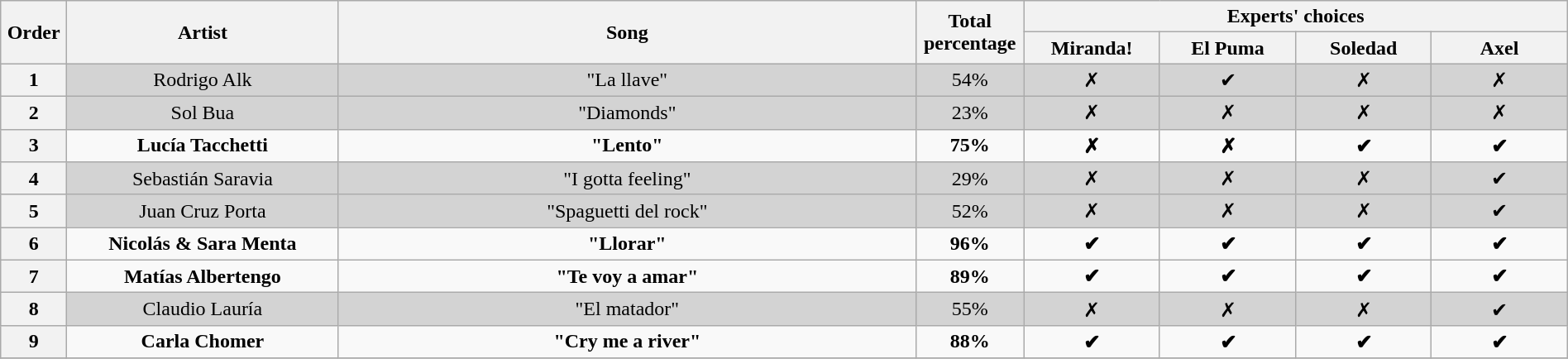<table class="wikitable" style="text-align:center; width:100%;">
<tr>
<th scope="col" rowspan="2" style="width:03%;">Order</th>
<th scope="col" rowspan="2" style="width:16%;">Artist</th>
<th scope="col" rowspan="2" style="width:34%;">Song</th>
<th scope="col" rowspan="2" style="width:05%;">Total percentage</th>
<th scope="col" colspan="4" style="width:24%;">Experts' choices</th>
</tr>
<tr>
<th style="width:08%;">Miranda!</th>
<th style="width:08%;">El Puma</th>
<th style="width:08%;">Soledad</th>
<th style="width:08%;">Axel</th>
</tr>
<tr bgcolor=lightgray>
<th>1</th>
<td>Rodrigo Alk</td>
<td>"La llave"</td>
<td>54%</td>
<td>✗</td>
<td>✔</td>
<td>✗</td>
<td>✗</td>
</tr>
<tr bgcolor=lightgray>
<th>2</th>
<td>Sol Bua</td>
<td>"Diamonds"</td>
<td>23%</td>
<td>✗</td>
<td>✗</td>
<td>✗</td>
<td>✗</td>
</tr>
<tr>
<th>3</th>
<td><strong>Lucía Tacchetti</strong></td>
<td><strong>"Lento"</strong></td>
<td><strong>75%</strong></td>
<td><strong>✗</strong></td>
<td><strong>✗</strong></td>
<td><strong>✔</strong></td>
<td><strong>✔</strong></td>
</tr>
<tr bgcolor=lightgray>
<th>4</th>
<td>Sebastián Saravia</td>
<td>"I gotta feeling"</td>
<td>29%</td>
<td>✗</td>
<td>✗</td>
<td>✗</td>
<td>✔</td>
</tr>
<tr bgcolor=lightgray>
<th>5</th>
<td>Juan Cruz Porta</td>
<td>"Spaguetti del rock"</td>
<td>52%</td>
<td>✗</td>
<td>✗</td>
<td>✗</td>
<td>✔</td>
</tr>
<tr>
<th>6</th>
<td><strong>Nicolás & Sara Menta</strong></td>
<td><strong>"Llorar"</strong></td>
<td><strong>96%</strong></td>
<td><strong>✔</strong></td>
<td><strong>✔</strong></td>
<td><strong>✔</strong></td>
<td><strong>✔</strong></td>
</tr>
<tr>
<th>7</th>
<td><strong>Matías Albertengo</strong></td>
<td><strong>"Te voy a amar"</strong></td>
<td><strong>89%</strong></td>
<td><strong>✔</strong></td>
<td><strong>✔</strong></td>
<td><strong>✔</strong></td>
<td><strong>✔</strong></td>
</tr>
<tr bgcolor=lightgray>
<th>8</th>
<td>Claudio Lauría</td>
<td>"El matador"</td>
<td>55%</td>
<td>✗</td>
<td>✗</td>
<td>✗</td>
<td>✔</td>
</tr>
<tr>
<th>9</th>
<td><strong>Carla Chomer</strong></td>
<td><strong>"Cry me a river"</strong></td>
<td><strong>88%</strong></td>
<td><strong>✔</strong></td>
<td><strong>✔</strong></td>
<td><strong>✔</strong></td>
<td><strong>✔</strong></td>
</tr>
<tr>
</tr>
</table>
